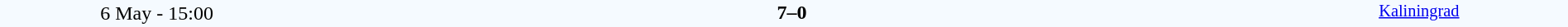<table style="width: 100%; background:#F5FAFF;" cellspacing="0">
<tr>
<td align=center rowspan=3 width=20%>6 May - 15:00</td>
</tr>
<tr>
<td width=24% align=right></td>
<td align=center width=13%><strong>7–0</strong></td>
<td width=24%></td>
<td style=font-size:85% rowspan=3 valign=top align=center><a href='#'>Kaliningrad</a></td>
</tr>
<tr style=font-size:85%>
<td align=right valign=top></td>
<td></td>
<td></td>
</tr>
</table>
